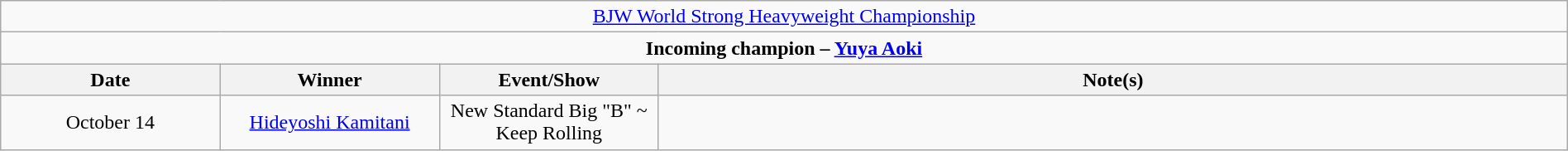<table class="wikitable" style="text-align:center; width:100%;">
<tr>
<td colspan="4" style="text-align: center;"><a href='#'>BJW World Strong Heavyweight Championship</a></td>
</tr>
<tr>
<td colspan="4" style="text-align: center;"><strong>Incoming champion – <a href='#'>Yuya Aoki</a></strong></td>
</tr>
<tr>
<th width=14%>Date</th>
<th width=14%>Winner</th>
<th width=14%>Event/Show</th>
<th width=58%>Note(s)</th>
</tr>
<tr>
<td>October 14<br></td>
<td><a href='#'>Hideyoshi Kamitani</a></td>
<td>New Standard Big "B" ~ Keep Rolling<br></td>
<td></td>
</tr>
</table>
